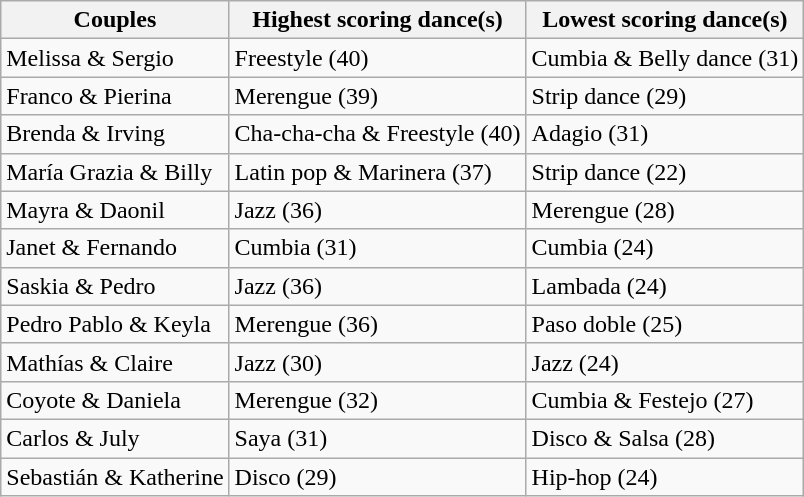<table class="wikitable">
<tr>
<th>Couples</th>
<th>Highest scoring dance(s)</th>
<th>Lowest scoring dance(s)</th>
</tr>
<tr>
<td>Melissa & Sergio</td>
<td>Freestyle (40)</td>
<td>Cumbia & Belly dance (31)</td>
</tr>
<tr>
<td>Franco & Pierina</td>
<td>Merengue (39)</td>
<td>Strip dance (29)</td>
</tr>
<tr>
<td>Brenda & Irving</td>
<td>Cha-cha-cha & Freestyle (40)</td>
<td>Adagio (31)</td>
</tr>
<tr>
<td>María Grazia & Billy</td>
<td>Latin pop & Marinera (37)</td>
<td>Strip dance (22)</td>
</tr>
<tr>
<td>Mayra & Daonil</td>
<td>Jazz (36)</td>
<td>Merengue (28)</td>
</tr>
<tr>
<td>Janet & Fernando</td>
<td>Cumbia (31)</td>
<td>Cumbia (24)</td>
</tr>
<tr>
<td>Saskia & Pedro</td>
<td>Jazz (36)</td>
<td>Lambada (24)</td>
</tr>
<tr>
<td>Pedro Pablo & Keyla</td>
<td>Merengue (36)</td>
<td>Paso doble (25)</td>
</tr>
<tr>
<td>Mathías & Claire</td>
<td>Jazz (30)</td>
<td>Jazz (24)</td>
</tr>
<tr>
<td>Coyote & Daniela</td>
<td>Merengue (32)</td>
<td>Cumbia & Festejo (27)</td>
</tr>
<tr>
<td>Carlos & July</td>
<td>Saya (31)</td>
<td>Disco & Salsa (28)</td>
</tr>
<tr>
<td>Sebastián & Katherine</td>
<td>Disco (29)</td>
<td>Hip-hop (24)</td>
</tr>
</table>
